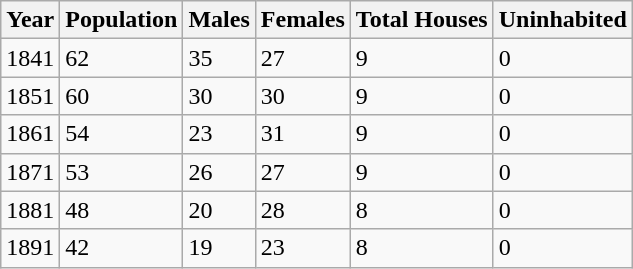<table class="wikitable">
<tr>
<th>Year</th>
<th>Population</th>
<th>Males</th>
<th>Females</th>
<th>Total Houses</th>
<th>Uninhabited</th>
</tr>
<tr>
<td>1841</td>
<td>62</td>
<td>35</td>
<td>27</td>
<td>9</td>
<td>0</td>
</tr>
<tr>
<td>1851</td>
<td>60</td>
<td>30</td>
<td>30</td>
<td>9</td>
<td>0</td>
</tr>
<tr>
<td>1861</td>
<td>54</td>
<td>23</td>
<td>31</td>
<td>9</td>
<td>0</td>
</tr>
<tr>
<td>1871</td>
<td>53</td>
<td>26</td>
<td>27</td>
<td>9</td>
<td>0</td>
</tr>
<tr>
<td>1881</td>
<td>48</td>
<td>20</td>
<td>28</td>
<td>8</td>
<td>0</td>
</tr>
<tr>
<td>1891</td>
<td>42</td>
<td>19</td>
<td>23</td>
<td>8</td>
<td>0</td>
</tr>
</table>
